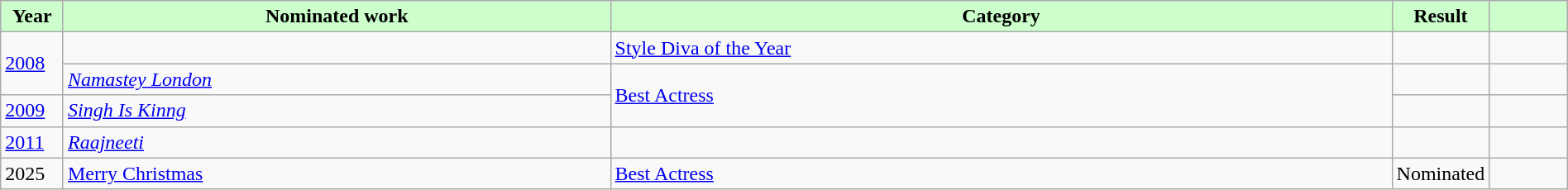<table class="wikitable" style="width:100%;">
<tr style="background:#cfc; text-align:center;">
<td scope="col" style="width:4%;"><strong>Year</strong></td>
<td scope="col" style="width:35%;"><strong>Nominated work</strong></td>
<td scope="col" style="width:50%;"><strong>Category</strong></td>
<td scope="col" style="width:6%;"><strong>Result</strong></td>
<td scope="col" style="width:5%;"><strong></strong></td>
</tr>
<tr>
<td rowspan="2"><a href='#'>2008</a></td>
<td></td>
<td><a href='#'>Style Diva of the Year</a></td>
<td></td>
<td style="text-align:center;"></td>
</tr>
<tr>
<td><em><a href='#'>Namastey London</a></em></td>
<td rowspan="2"><a href='#'>Best Actress</a></td>
<td></td>
<td style="text-align:center;"></td>
</tr>
<tr>
<td><a href='#'>2009</a></td>
<td><em><a href='#'>Singh Is Kinng</a></em></td>
<td></td>
<td style="text-align:center;"></td>
</tr>
<tr>
<td><a href='#'>2011</a></td>
<td><em><a href='#'>Raajneeti</a></em></td>
<td></td>
<td style="text-align:center;"></td>
</tr>
<tr>
<td>2025</td>
<td><a href='#'>Merry Christmas</a></td>
<td><a href='#'>Best Actress</a></td>
<td>Nominated</td>
<td></td>
</tr>
</table>
